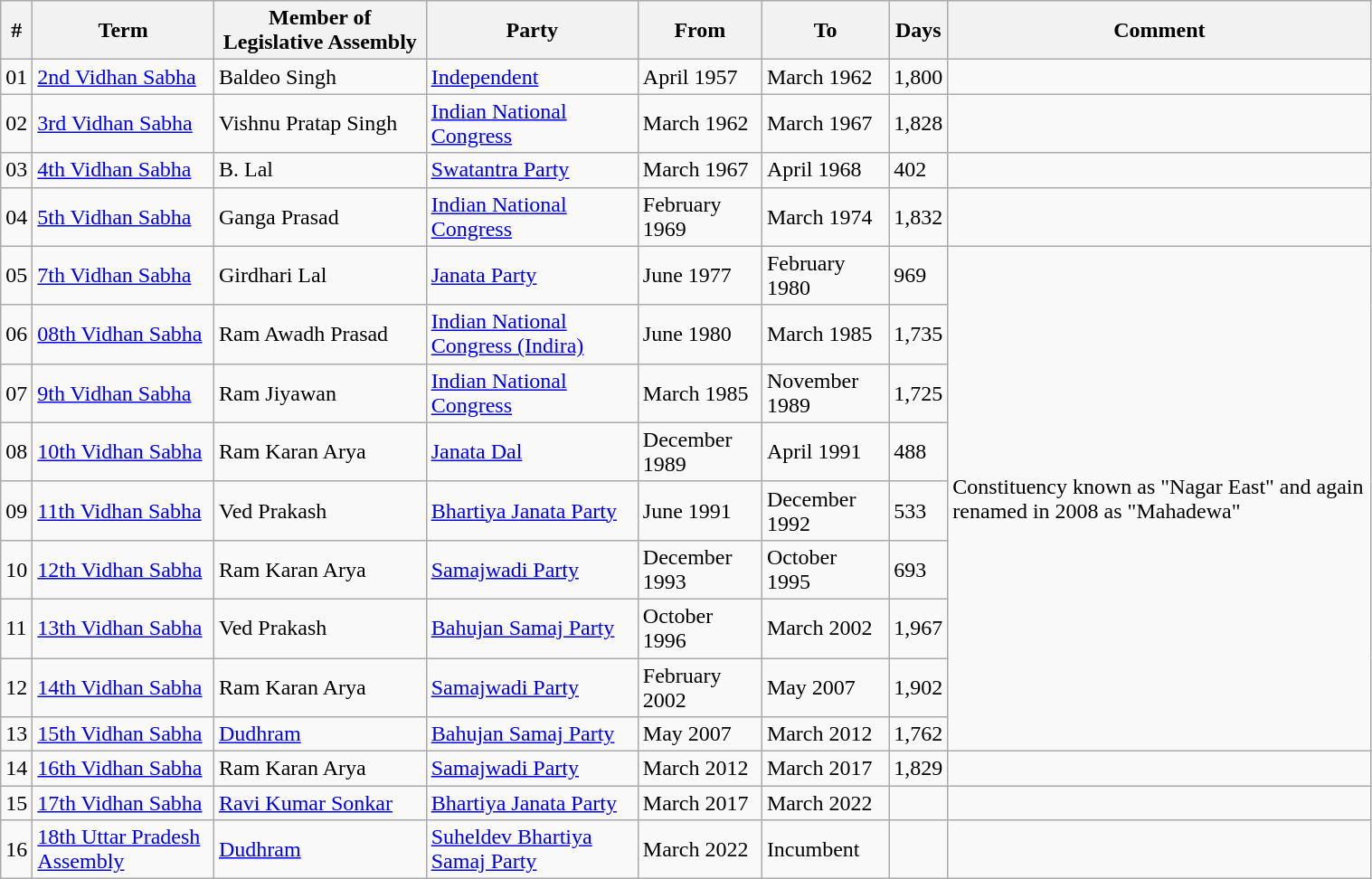<table class="wikitable plainrowheaders sortable" width="80%" style="font-size: x-big;">
<tr>
<th Scope=col>#</th>
<th scope=col>Term</th>
<th scope=col>Member of Legislative Assembly</th>
<th scope=col>Party</th>
<th scope=col>From</th>
<th scope=col>To</th>
<th scope=col>Days</th>
<th scope=col>Comment</th>
</tr>
<tr>
<td>01</td>
<td><a href='#'>2nd Vidhan Sabha</a></td>
<td>Baldeo Singh</td>
<td><a href='#'>Independent</a></td>
<td>April 1957</td>
<td>March 1962</td>
<td>1,800</td>
<td></td>
</tr>
<tr>
<td>02</td>
<td><a href='#'>3rd Vidhan Sabha</a></td>
<td>Vishnu Pratap Singh</td>
<td><a href='#'>Indian National Congress</a></td>
<td>March 1962</td>
<td>March 1967</td>
<td>1,828</td>
<td></td>
</tr>
<tr>
<td>03</td>
<td><a href='#'>4th Vidhan Sabha</a></td>
<td>B. Lal</td>
<td><a href='#'>Swatantra Party</a></td>
<td>March 1967</td>
<td>April 1968</td>
<td>402</td>
<td></td>
</tr>
<tr>
<td>04</td>
<td><a href='#'>5th Vidhan Sabha</a></td>
<td>Ganga Prasad</td>
<td><a href='#'>Indian National Congress</a></td>
<td>February 1969</td>
<td>March 1974</td>
<td>1,832</td>
<td></td>
</tr>
<tr>
<td>05</td>
<td><a href='#'>7th Vidhan Sabha</a></td>
<td>Girdhari Lal</td>
<td><a href='#'>Janata Party</a></td>
<td>June 1977</td>
<td>February 1980</td>
<td>969</td>
<td rowspan="9">Constituency known as "Nagar East" and again renamed in 2008 as "Mahadewa" </td>
</tr>
<tr>
<td>06</td>
<td><a href='#'>08th Vidhan Sabha</a></td>
<td>Ram Awadh Prasad</td>
<td><a href='#'>Indian National Congress (Indira)</a></td>
<td>June 1980</td>
<td>March 1985</td>
<td>1,735</td>
</tr>
<tr>
<td>07</td>
<td><a href='#'>9th Vidhan Sabha</a></td>
<td>Ram Jiyawan</td>
<td><a href='#'>Indian National Congress</a></td>
<td>March 1985</td>
<td>November 1989</td>
<td>1,725</td>
</tr>
<tr>
<td>08</td>
<td><a href='#'>10th Vidhan Sabha</a></td>
<td>Ram Karan Arya</td>
<td><a href='#'>Janata Dal</a></td>
<td>December 1989</td>
<td>April 1991</td>
<td>488</td>
</tr>
<tr>
<td>09</td>
<td><a href='#'>11th Vidhan Sabha</a></td>
<td>Ved Prakash</td>
<td><a href='#'>Bhartiya Janata Party</a></td>
<td>June 1991</td>
<td>December 1992</td>
<td>533</td>
</tr>
<tr>
<td>10</td>
<td><a href='#'>12th Vidhan Sabha</a></td>
<td>Ram Karan Arya</td>
<td><a href='#'>Samajwadi Party</a></td>
<td>December 1993</td>
<td>October 1995</td>
<td>693</td>
</tr>
<tr>
<td>11</td>
<td><a href='#'>13th Vidhan Sabha</a></td>
<td>Ved Prakash</td>
<td><a href='#'>Bahujan Samaj Party</a></td>
<td>October 1996</td>
<td>March 2002</td>
<td>1,967</td>
</tr>
<tr>
<td>12</td>
<td><a href='#'>14th Vidhan Sabha</a></td>
<td>Ram Karan Arya</td>
<td><a href='#'>Samajwadi Party</a></td>
<td>February 2002</td>
<td>May 2007</td>
<td>1,902</td>
</tr>
<tr>
<td>13</td>
<td><a href='#'>15th Vidhan Sabha</a></td>
<td><a href='#'>Dudhram</a></td>
<td><a href='#'>Bahujan Samaj Party</a></td>
<td>May 2007</td>
<td>March 2012</td>
<td>1,762</td>
</tr>
<tr>
<td>14</td>
<td><a href='#'>16th Vidhan Sabha</a></td>
<td>Ram Karan Arya</td>
<td><a href='#'>Samajwadi Party</a></td>
<td>March 2012</td>
<td>March 2017</td>
<td>1,829</td>
<td></td>
</tr>
<tr>
<td>15</td>
<td><a href='#'>17th Vidhan Sabha</a></td>
<td><a href='#'>Ravi Kumar Sonkar</a></td>
<td><a href='#'>Bhartiya Janata Party </a></td>
<td>March 2017</td>
<td>March 2022</td>
<td></td>
<td></td>
</tr>
<tr>
<td>16</td>
<td><a href='#'>18th Uttar Pradesh Assembly</a></td>
<td><a href='#'>Dudhram</a></td>
<td><a href='#'>Suheldev Bhartiya Samaj Party</a></td>
<td>March 2022</td>
<td>Incumbent</td>
<td></td>
<td></td>
</tr>
</table>
